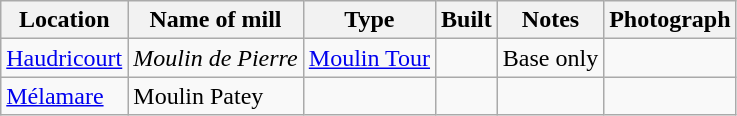<table class="wikitable">
<tr>
<th>Location</th>
<th>Name of mill</th>
<th>Type</th>
<th>Built</th>
<th>Notes</th>
<th>Photograph</th>
</tr>
<tr>
<td><a href='#'>Haudricourt</a></td>
<td><em>Moulin de Pierre</em></td>
<td><a href='#'>Moulin Tour</a></td>
<td></td>
<td>Base only<br> </td>
<td></td>
</tr>
<tr>
<td><a href='#'>Mélamare</a></td>
<td>Moulin Patey</td>
<td></td>
<td></td>
<td></td>
<td></td>
</tr>
</table>
